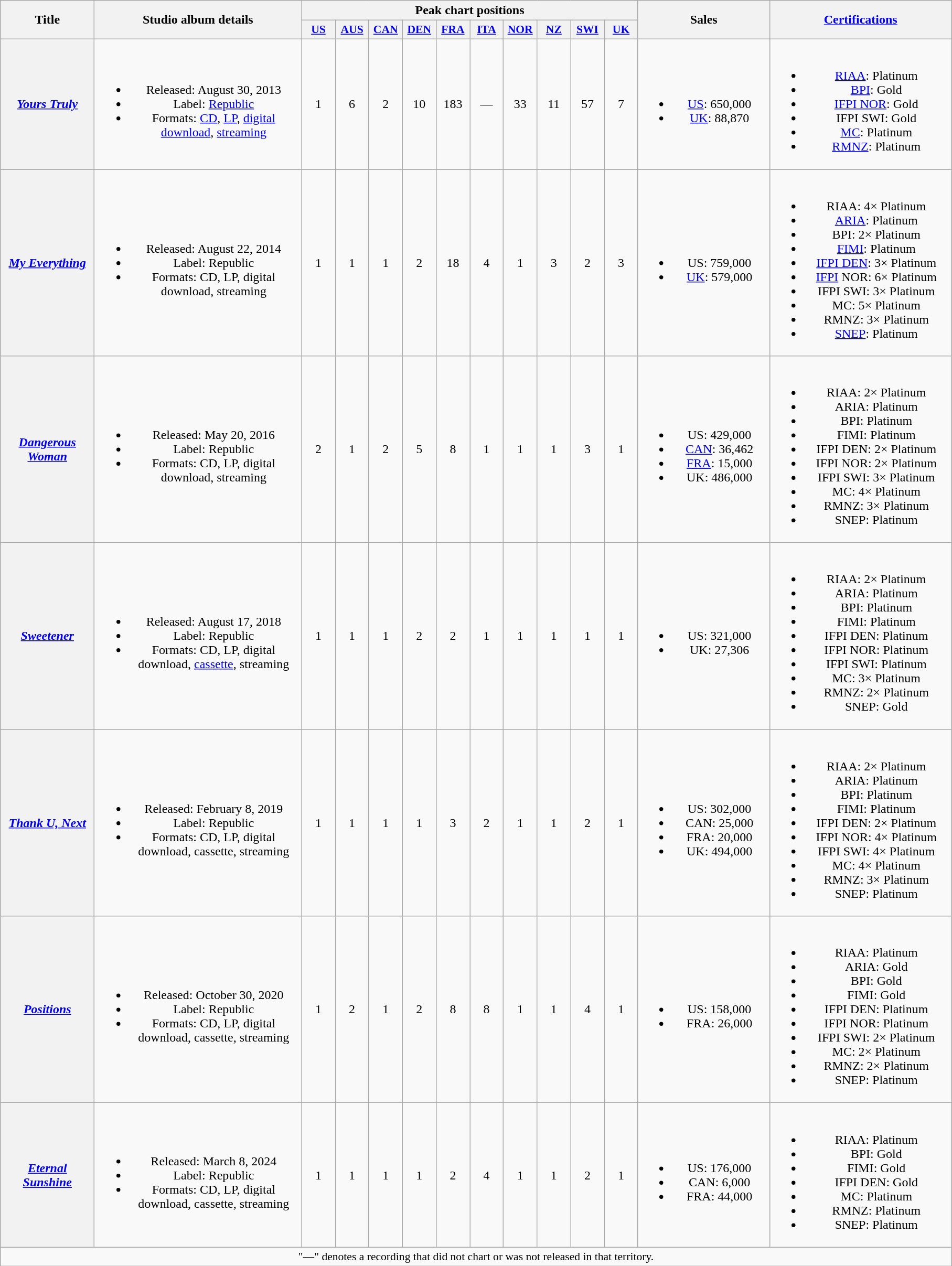<table class="wikitable plainrowheaders" style="text-align:center;">
<tr>
<th scope="col" rowspan="2" style="width:7em;">Title</th>
<th scope="col" rowspan="2" style="width:16em;">Studio album details</th>
<th scope="col" colspan="10">Peak chart positions</th>
<th scope="col" rowspan="2" style="width:10em;">Sales</th>
<th scope="col" rowspan="2" style="width:14em;"><a href='#'>Certifications</a></th>
</tr>
<tr>
<th scope="col" style="width:2.5em;font-size:90%;"><a href='#'>US</a><br></th>
<th scope="col" style="width:2.5em;font-size:90%;"><a href='#'>AUS</a><br></th>
<th scope="col" style="width:2.5em;font-size:90%;"><a href='#'>CAN</a><br></th>
<th scope="col" style="width:2.5em;font-size:90%;"><a href='#'>DEN</a><br></th>
<th scope="col" style="width:2.5em;font-size:90%;"><a href='#'>FRA</a><br></th>
<th scope="col" style="width:2.5em;font-size:90%;"><a href='#'>ITA</a><br></th>
<th scope="col" style="width:2.5em;font-size:90%;"><a href='#'>NOR</a><br></th>
<th scope="col" style="width:2.5em;font-size:90%;"><a href='#'>NZ</a><br></th>
<th scope="col" style="width:2.5em;font-size:90%;"><a href='#'>SWI</a><br></th>
<th scope="col" style="width:2.5em;font-size:90%;"><a href='#'>UK</a><br></th>
</tr>
<tr>
<th scope="row"><em><a href='#'>Yours Truly</a></em></th>
<td><br><ul><li>Released: August 30, 2013</li><li>Label: <a href='#'>Republic</a></li><li>Formats: <a href='#'>CD</a>, <a href='#'>LP</a>, <a href='#'>digital download</a>, <a href='#'>streaming</a></li></ul></td>
<td>1</td>
<td>6</td>
<td>2</td>
<td>10</td>
<td>183</td>
<td>—</td>
<td>33</td>
<td>11</td>
<td>57</td>
<td>7</td>
<td><br><ul><li><a href='#'>US</a>: 650,000</li><li><a href='#'>UK</a>: 88,870</li></ul></td>
<td><br><ul><li><a href='#'>RIAA</a>: Platinum</li><li><a href='#'>BPI</a>: Gold</li><li><a href='#'>IFPI NOR</a>: Gold</li><li>IFPI SWI: Gold</li><li><a href='#'>MC</a>: Platinum</li><li><a href='#'>RMNZ</a>: Platinum</li></ul></td>
</tr>
<tr>
<th scope="row"><em><a href='#'>My Everything</a></em></th>
<td><br><ul><li>Released: August 22, 2014</li><li>Label: Republic</li><li>Formats: CD, LP, digital download, streaming</li></ul></td>
<td>1</td>
<td>1</td>
<td>1</td>
<td>2</td>
<td>18</td>
<td>4</td>
<td>1</td>
<td>3</td>
<td>2</td>
<td>3</td>
<td><br><ul><li>US: 759,000</li><li><a href='#'>UK</a>: 579,000</li></ul></td>
<td><br><ul><li>RIAA: 4× Platinum</li><li><a href='#'>ARIA</a>: Platinum</li><li>BPI: 2× Platinum</li><li><a href='#'>FIMI</a>: Platinum</li><li><a href='#'>IFPI DEN</a>: 3× Platinum</li><li><a href='#'>IFPI</a> NOR: 6× Platinum</li><li>IFPI SWI: 3× Platinum</li><li>MC: 5× Platinum</li><li>RMNZ: 3× Platinum</li><li><a href='#'>SNEP</a>: Platinum</li></ul></td>
</tr>
<tr>
<th scope="row"><em><a href='#'>Dangerous Woman</a></em></th>
<td><br><ul><li>Released: May 20, 2016</li><li>Label: Republic</li><li>Formats: CD, LP, digital download, streaming</li></ul></td>
<td>2</td>
<td>1</td>
<td>2</td>
<td>5</td>
<td>8</td>
<td>1</td>
<td>1</td>
<td>1</td>
<td>3</td>
<td>1</td>
<td><br><ul><li>US: 429,000</li><li><a href='#'>CAN</a>: 36,462</li><li><a href='#'>FRA</a>: 15,000</li><li>UK: 486,000</li></ul></td>
<td><br><ul><li>RIAA: 2× Platinum</li><li>ARIA: Platinum</li><li>BPI: Platinum</li><li>FIMI: Platinum</li><li>IFPI DEN: 2× Platinum</li><li>IFPI NOR: 2× Platinum</li><li>IFPI SWI: 3× Platinum</li><li>MC: 4× Platinum</li><li>RMNZ: 3× Platinum</li><li>SNEP: Platinum</li></ul></td>
</tr>
<tr>
<th scope="row"><em><a href='#'>Sweetener</a></em></th>
<td><br><ul><li>Released: August 17, 2018</li><li>Label: Republic</li><li>Formats: CD, LP, digital download, <a href='#'>cassette</a>, streaming</li></ul></td>
<td>1</td>
<td>1</td>
<td>1</td>
<td>2</td>
<td>2</td>
<td>1</td>
<td>1</td>
<td>1</td>
<td>1</td>
<td>1</td>
<td><br><ul><li>US: 321,000</li><li>UK: 27,306</li></ul></td>
<td><br><ul><li>RIAA: 2× Platinum</li><li>ARIA: Platinum</li><li>BPI: Platinum</li><li>FIMI: Platinum</li><li>IFPI DEN: Platinum</li><li>IFPI NOR: Platinum</li><li>IFPI SWI: Platinum</li><li>MC: 3× Platinum</li><li>RMNZ: 2× Platinum</li><li>SNEP: Gold</li></ul></td>
</tr>
<tr>
<th scope="row"><em><a href='#'>Thank U, Next</a></em></th>
<td><br><ul><li>Released: February 8, 2019</li><li>Label: Republic</li><li>Formats: CD, LP, digital download, cassette, streaming</li></ul></td>
<td>1</td>
<td>1</td>
<td>1</td>
<td>1</td>
<td>3</td>
<td>2</td>
<td>1</td>
<td>1</td>
<td>2</td>
<td>1</td>
<td><br><ul><li>US: 302,000</li><li>CAN: 25,000</li><li>FRA: 20,000</li><li>UK: 494,000</li></ul></td>
<td><br><ul><li>RIAA: 2× Platinum</li><li>ARIA: Platinum</li><li>BPI: Platinum</li><li>FIMI: Platinum</li><li>IFPI DEN: 2× Platinum</li><li>IFPI NOR: 4× Platinum</li><li>IFPI SWI: 4× Platinum</li><li>MC: 4× Platinum</li><li>RMNZ: 3× Platinum</li><li>SNEP: Platinum</li></ul></td>
</tr>
<tr>
<th scope="row"><em><a href='#'>Positions</a></em></th>
<td><br><ul><li>Released: October 30, 2020</li><li>Label: Republic</li><li>Formats: CD, LP, digital download, cassette, streaming</li></ul></td>
<td>1</td>
<td>2</td>
<td>1</td>
<td>2</td>
<td>8</td>
<td>8</td>
<td>1</td>
<td>1</td>
<td>4</td>
<td>1</td>
<td><br><ul><li>US: 158,000</li><li>FRA: 26,000</li></ul></td>
<td><br><ul><li>RIAA: Platinum</li><li>ARIA: Gold</li><li>BPI: Gold</li><li>FIMI: Gold</li><li>IFPI DEN: Platinum</li><li>IFPI NOR: Platinum</li><li>IFPI SWI: 2× Platinum</li><li>MC: 2× Platinum</li><li>RMNZ: 2× Platinum</li><li>SNEP: Platinum</li></ul></td>
</tr>
<tr>
<th scope="row"><em><a href='#'>Eternal Sunshine</a></em></th>
<td><br><ul><li>Released: March 8, 2024</li><li>Label: Republic</li><li>Formats: CD, LP, digital download, cassette, streaming</li></ul></td>
<td>1</td>
<td>1</td>
<td>1</td>
<td>1</td>
<td>2</td>
<td>4</td>
<td>1</td>
<td>1</td>
<td>2</td>
<td>1</td>
<td><br><ul><li>US: 176,000</li><li>CAN: 6,000</li><li>FRA: 44,000</li></ul></td>
<td><br><ul><li>RIAA: Platinum</li><li>BPI: Gold</li><li>FIMI: Gold</li><li>IFPI DEN: Gold</li><li>MC: Platinum</li><li>RMNZ: Platinum</li><li>SNEP: Platinum</li></ul></td>
</tr>
<tr>
<td colspan="14" style="font-size:90%">"—" denotes a recording that did not chart or was not released in that territory.</td>
</tr>
</table>
